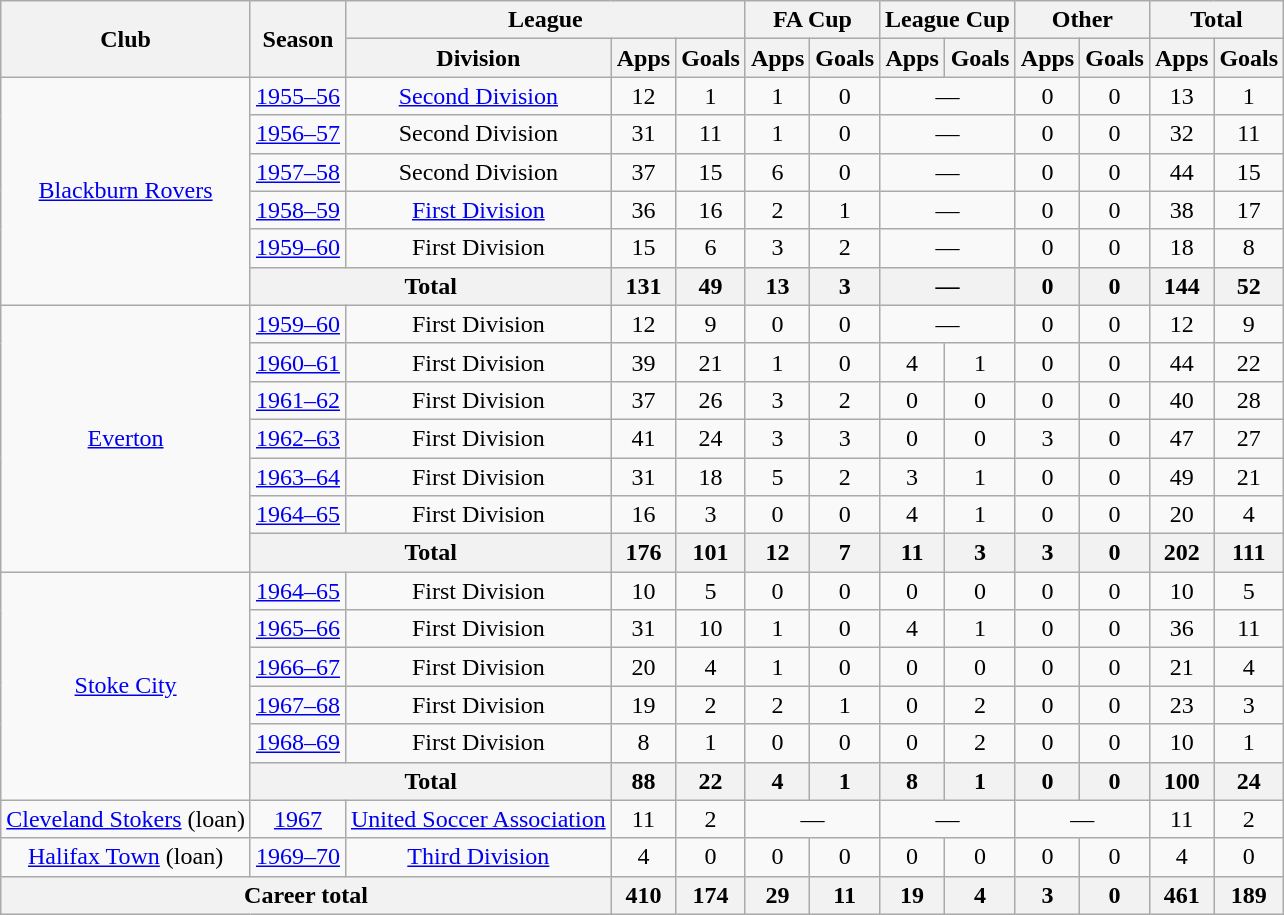<table class="wikitable" style="text-align:center">
<tr>
<th rowspan="2">Club</th>
<th rowspan="2">Season</th>
<th colspan="3">League</th>
<th colspan="2">FA Cup</th>
<th colspan="2">League Cup</th>
<th colspan="2">Other</th>
<th colspan="2">Total</th>
</tr>
<tr>
<th>Division</th>
<th>Apps</th>
<th>Goals</th>
<th>Apps</th>
<th>Goals</th>
<th>Apps</th>
<th>Goals</th>
<th>Apps</th>
<th>Goals</th>
<th>Apps</th>
<th>Goals</th>
</tr>
<tr>
<td rowspan="6"><a href='#'>Blackburn Rovers</a></td>
<td><a href='#'>1955–56</a></td>
<td><a href='#'>Second Division</a></td>
<td>12</td>
<td>1</td>
<td>1</td>
<td>0</td>
<td colspan="2">—</td>
<td>0</td>
<td>0</td>
<td>13</td>
<td>1</td>
</tr>
<tr>
<td><a href='#'>1956–57</a></td>
<td>Second Division</td>
<td>31</td>
<td>11</td>
<td>1</td>
<td>0</td>
<td colspan="2">—</td>
<td>0</td>
<td>0</td>
<td>32</td>
<td>11</td>
</tr>
<tr>
<td><a href='#'>1957–58</a></td>
<td>Second Division</td>
<td>37</td>
<td>15</td>
<td>6</td>
<td>0</td>
<td colspan="2">—</td>
<td>0</td>
<td>0</td>
<td>44</td>
<td>15</td>
</tr>
<tr>
<td><a href='#'>1958–59</a></td>
<td><a href='#'>First Division</a></td>
<td>36</td>
<td>16</td>
<td>2</td>
<td>1</td>
<td colspan="2">—</td>
<td>0</td>
<td>0</td>
<td>38</td>
<td>17</td>
</tr>
<tr>
<td><a href='#'>1959–60</a></td>
<td>First Division</td>
<td>15</td>
<td>6</td>
<td>3</td>
<td>2</td>
<td colspan="2">—</td>
<td>0</td>
<td>0</td>
<td>18</td>
<td>8</td>
</tr>
<tr>
<th colspan="2">Total</th>
<th>131</th>
<th>49</th>
<th>13</th>
<th>3</th>
<th colspan="2">—</th>
<th>0</th>
<th>0</th>
<th>144</th>
<th>52</th>
</tr>
<tr>
<td rowspan="7"><a href='#'>Everton</a></td>
<td><a href='#'>1959–60</a></td>
<td>First Division</td>
<td>12</td>
<td>9</td>
<td>0</td>
<td>0</td>
<td colspan="2">—</td>
<td>0</td>
<td>0</td>
<td>12</td>
<td>9</td>
</tr>
<tr>
<td><a href='#'>1960–61</a></td>
<td>First Division</td>
<td>39</td>
<td>21</td>
<td>1</td>
<td>0</td>
<td>4</td>
<td>1</td>
<td>0</td>
<td>0</td>
<td>44</td>
<td>22</td>
</tr>
<tr>
<td><a href='#'>1961–62</a></td>
<td>First Division</td>
<td>37</td>
<td>26</td>
<td>3</td>
<td>2</td>
<td>0</td>
<td>0</td>
<td>0</td>
<td>0</td>
<td>40</td>
<td>28</td>
</tr>
<tr>
<td><a href='#'>1962–63</a></td>
<td>First Division</td>
<td>41</td>
<td>24</td>
<td>3</td>
<td>3</td>
<td>0</td>
<td>0</td>
<td>3</td>
<td>0</td>
<td>47</td>
<td>27</td>
</tr>
<tr>
<td><a href='#'>1963–64</a></td>
<td>First Division</td>
<td>31</td>
<td>18</td>
<td>5</td>
<td>2</td>
<td>3</td>
<td>1</td>
<td>0</td>
<td>0</td>
<td>49</td>
<td>21</td>
</tr>
<tr>
<td><a href='#'>1964–65</a></td>
<td>First Division</td>
<td>16</td>
<td>3</td>
<td>0</td>
<td>0</td>
<td>4</td>
<td>1</td>
<td>0</td>
<td>0</td>
<td>20</td>
<td>4</td>
</tr>
<tr>
<th colspan="2">Total</th>
<th>176</th>
<th>101</th>
<th>12</th>
<th>7</th>
<th>11</th>
<th>3</th>
<th>3</th>
<th>0</th>
<th>202</th>
<th>111</th>
</tr>
<tr>
<td rowspan="6"><a href='#'>Stoke City</a></td>
<td><a href='#'>1964–65</a></td>
<td>First Division</td>
<td>10</td>
<td>5</td>
<td>0</td>
<td>0</td>
<td>0</td>
<td>0</td>
<td>0</td>
<td>0</td>
<td>10</td>
<td>5</td>
</tr>
<tr>
<td><a href='#'>1965–66</a></td>
<td>First Division</td>
<td>31</td>
<td>10</td>
<td>1</td>
<td>0</td>
<td>4</td>
<td>1</td>
<td>0</td>
<td>0</td>
<td>36</td>
<td>11</td>
</tr>
<tr>
<td><a href='#'>1966–67</a></td>
<td>First Division</td>
<td>20</td>
<td>4</td>
<td>1</td>
<td>0</td>
<td>0</td>
<td>0</td>
<td>0</td>
<td>0</td>
<td>21</td>
<td>4</td>
</tr>
<tr>
<td><a href='#'>1967–68</a></td>
<td>First Division</td>
<td>19</td>
<td>2</td>
<td>2</td>
<td>1</td>
<td>0</td>
<td>2</td>
<td>0</td>
<td>0</td>
<td>23</td>
<td>3</td>
</tr>
<tr>
<td><a href='#'>1968–69</a></td>
<td>First Division</td>
<td>8</td>
<td>1</td>
<td>0</td>
<td>0</td>
<td>0</td>
<td>2</td>
<td>0</td>
<td>0</td>
<td>10</td>
<td>1</td>
</tr>
<tr>
<th colspan="2">Total</th>
<th>88</th>
<th>22</th>
<th>4</th>
<th>1</th>
<th>8</th>
<th>1</th>
<th>0</th>
<th>0</th>
<th>100</th>
<th>24</th>
</tr>
<tr>
<td><a href='#'>Cleveland Stokers</a> (loan)</td>
<td><a href='#'>1967</a></td>
<td><a href='#'>United Soccer Association</a></td>
<td>11</td>
<td>2</td>
<td colspan="2">—</td>
<td colspan="2">—</td>
<td colspan="2">—</td>
<td>11</td>
<td>2</td>
</tr>
<tr>
<td><a href='#'>Halifax Town</a> (loan)</td>
<td><a href='#'>1969–70</a></td>
<td><a href='#'>Third Division</a></td>
<td>4</td>
<td>0</td>
<td>0</td>
<td>0</td>
<td>0</td>
<td>0</td>
<td>0</td>
<td>0</td>
<td>4</td>
<td>0</td>
</tr>
<tr>
<th colspan="3">Career total</th>
<th>410</th>
<th>174</th>
<th>29</th>
<th>11</th>
<th>19</th>
<th>4</th>
<th>3</th>
<th>0</th>
<th>461</th>
<th>189</th>
</tr>
</table>
